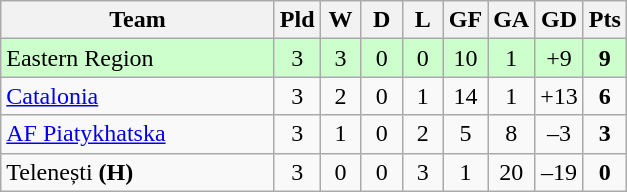<table class="wikitable" style="text-align:center;">
<tr>
<th width=175>Team</th>
<th width=20 abbr="Played">Pld</th>
<th width=20 abbr="Won">W</th>
<th width=20 abbr="Drawn">D</th>
<th width=20 abbr="Lost">L</th>
<th width=20 abbr="Goals for">GF</th>
<th width=20 abbr="Goals against">GA</th>
<th width=20 abbr="Goal difference">GD</th>
<th width=20 abbr="Points">Pts</th>
</tr>
<tr bgcolor='#ccffcc'>
<td align=left> Eastern Region</td>
<td>3</td>
<td>3</td>
<td>0</td>
<td>0</td>
<td>10</td>
<td>1</td>
<td>+9</td>
<td><strong>9</strong></td>
</tr>
<tr>
<td align=left> <a href='#'>Catalonia</a></td>
<td>3</td>
<td>2</td>
<td>0</td>
<td>1</td>
<td>14</td>
<td>1</td>
<td>+13</td>
<td><strong>6</strong></td>
</tr>
<tr>
<td align=left> <a href='#'>AF Piatykhatska</a></td>
<td>3</td>
<td>1</td>
<td>0</td>
<td>2</td>
<td>5</td>
<td>8</td>
<td>–3</td>
<td><strong>3</strong></td>
</tr>
<tr>
<td align=left> Telenești <strong>(H)</strong></td>
<td>3</td>
<td>0</td>
<td>0</td>
<td>3</td>
<td>1</td>
<td>20</td>
<td>–19</td>
<td><strong>0</strong></td>
</tr>
</table>
